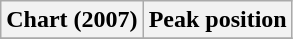<table class="wikitable plainrowheaders">
<tr>
<th align="left">Chart (2007)</th>
<th align="center">Peak position</th>
</tr>
<tr>
</tr>
</table>
